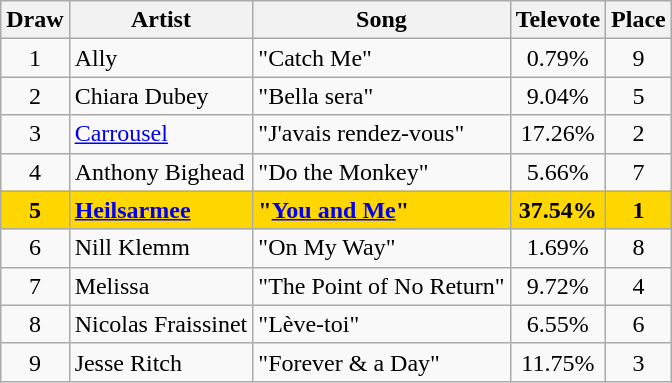<table class="sortable wikitable" style="margin: 1em auto 1em auto; text-align:center">
<tr>
<th>Draw</th>
<th>Artist</th>
<th>Song</th>
<th>Televote</th>
<th>Place</th>
</tr>
<tr>
<td>1</td>
<td align="left">Ally</td>
<td align="left">"Catch Me"</td>
<td>0.79%</td>
<td>9</td>
</tr>
<tr>
<td>2</td>
<td align="left">Chiara Dubey</td>
<td align="left">"Bella sera"</td>
<td>9.04%</td>
<td>5</td>
</tr>
<tr>
<td>3</td>
<td align="left"><a href='#'>Carrousel</a></td>
<td align="left">"J'avais rendez-vous"</td>
<td>17.26%</td>
<td>2</td>
</tr>
<tr>
<td>4</td>
<td align="left">Anthony Bighead</td>
<td align="left">"Do the Monkey"</td>
<td>5.66%</td>
<td>7</td>
</tr>
<tr style="font-weight:bold; background:gold;">
<td>5</td>
<td align="left"><a href='#'>Heilsarmee</a></td>
<td align="left">"<a href='#'>You and Me</a>"</td>
<td>37.54%</td>
<td>1</td>
</tr>
<tr>
<td>6</td>
<td align="left">Nill Klemm</td>
<td align="left">"On My Way"</td>
<td>1.69%</td>
<td>8</td>
</tr>
<tr>
<td>7</td>
<td align="left">Melissa</td>
<td align="left">"The Point of No Return"</td>
<td>9.72%</td>
<td>4</td>
</tr>
<tr>
<td>8</td>
<td align="left">Nicolas Fraissinet</td>
<td align="left">"Lève-toi"</td>
<td>6.55%</td>
<td>6</td>
</tr>
<tr>
<td>9</td>
<td align="left">Jesse Ritch</td>
<td align="left">"Forever & a Day"</td>
<td>11.75%</td>
<td>3</td>
</tr>
</table>
